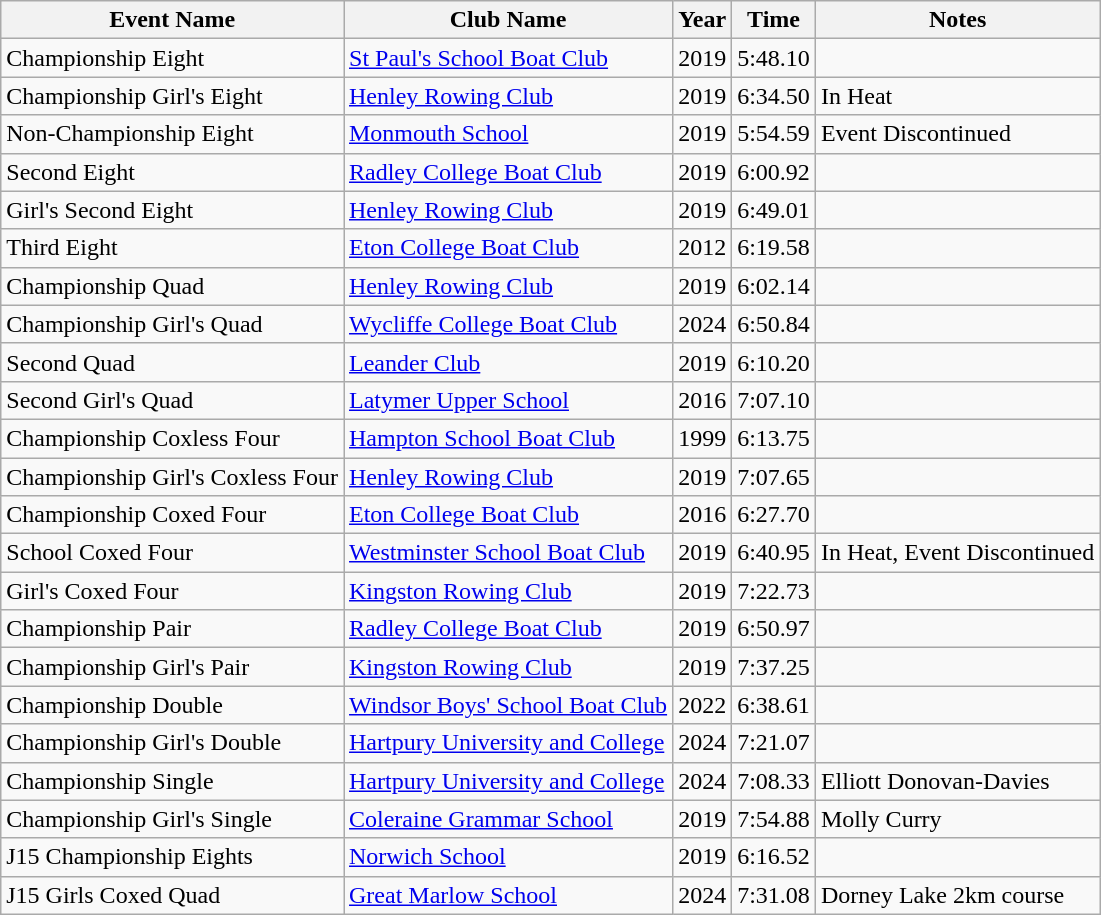<table class="wikitable sortable">
<tr>
<th>Event Name</th>
<th>Club Name</th>
<th>Year</th>
<th>Time</th>
<th>Notes</th>
</tr>
<tr>
<td>Championship Eight</td>
<td><a href='#'>St Paul's School Boat Club</a></td>
<td>2019</td>
<td>5:48.10</td>
<td></td>
</tr>
<tr>
<td>Championship Girl's Eight</td>
<td><a href='#'>Henley Rowing Club</a></td>
<td>2019</td>
<td>6:34.50</td>
<td>In Heat</td>
</tr>
<tr>
<td>Non-Championship Eight</td>
<td><a href='#'>Monmouth School</a></td>
<td>2019</td>
<td>5:54.59</td>
<td>Event Discontinued</td>
</tr>
<tr>
<td>Second Eight</td>
<td><a href='#'>Radley College Boat Club</a></td>
<td>2019</td>
<td>6:00.92</td>
<td></td>
</tr>
<tr>
<td>Girl's Second Eight</td>
<td><a href='#'>Henley Rowing Club</a></td>
<td>2019</td>
<td>6:49.01</td>
<td></td>
</tr>
<tr>
<td>Third Eight</td>
<td><a href='#'>Eton College Boat Club</a></td>
<td>2012</td>
<td>6:19.58</td>
<td></td>
</tr>
<tr>
<td>Championship Quad</td>
<td><a href='#'>Henley Rowing Club</a></td>
<td>2019</td>
<td>6:02.14</td>
<td></td>
</tr>
<tr>
<td>Championship Girl's Quad</td>
<td><a href='#'>Wycliffe College Boat Club</a></td>
<td>2024</td>
<td>6:50.84</td>
<td></td>
</tr>
<tr>
<td>Second Quad</td>
<td><a href='#'>Leander Club</a></td>
<td>2019</td>
<td>6:10.20</td>
<td></td>
</tr>
<tr>
<td>Second Girl's Quad</td>
<td><a href='#'>Latymer Upper School</a></td>
<td>2016</td>
<td>7:07.10</td>
<td></td>
</tr>
<tr>
<td>Championship Coxless Four</td>
<td><a href='#'>Hampton School Boat Club</a></td>
<td>1999</td>
<td>6:13.75</td>
<td></td>
</tr>
<tr>
<td>Championship Girl's Coxless Four</td>
<td><a href='#'>Henley Rowing Club</a></td>
<td>2019</td>
<td>7:07.65</td>
<td></td>
</tr>
<tr>
<td>Championship Coxed Four</td>
<td><a href='#'>Eton College Boat Club</a></td>
<td>2016</td>
<td>6:27.70</td>
<td></td>
</tr>
<tr>
<td>School Coxed Four</td>
<td><a href='#'>Westminster School Boat Club</a></td>
<td>2019</td>
<td>6:40.95</td>
<td>In Heat, Event Discontinued</td>
</tr>
<tr>
<td>Girl's Coxed Four</td>
<td><a href='#'>Kingston Rowing Club</a></td>
<td>2019</td>
<td>7:22.73</td>
<td></td>
</tr>
<tr>
<td>Championship Pair</td>
<td><a href='#'>Radley College Boat Club</a></td>
<td>2019</td>
<td>6:50.97</td>
<td></td>
</tr>
<tr>
<td>Championship Girl's Pair</td>
<td><a href='#'>Kingston Rowing Club</a></td>
<td>2019</td>
<td>7:37.25</td>
<td></td>
</tr>
<tr>
<td>Championship Double</td>
<td><a href='#'>Windsor Boys' School Boat Club</a></td>
<td>2022</td>
<td>6:38.61</td>
<td></td>
</tr>
<tr>
<td>Championship Girl's Double</td>
<td><a href='#'>Hartpury University and College</a></td>
<td>2024</td>
<td>7:21.07</td>
<td></td>
</tr>
<tr>
<td>Championship Single</td>
<td><a href='#'>Hartpury University and College</a></td>
<td>2024</td>
<td>7:08.33</td>
<td>Elliott Donovan-Davies</td>
</tr>
<tr>
<td>Championship Girl's Single</td>
<td><a href='#'>Coleraine Grammar School</a></td>
<td>2019</td>
<td>7:54.88</td>
<td>Molly Curry</td>
</tr>
<tr>
<td>J15 Championship Eights</td>
<td><a href='#'>Norwich School</a></td>
<td>2019</td>
<td>6:16.52</td>
<td></td>
</tr>
<tr>
<td>J15 Girls Coxed Quad</td>
<td><a href='#'>Great Marlow School</a></td>
<td>2024</td>
<td>7:31.08</td>
<td>Dorney Lake 2km course</td>
</tr>
</table>
